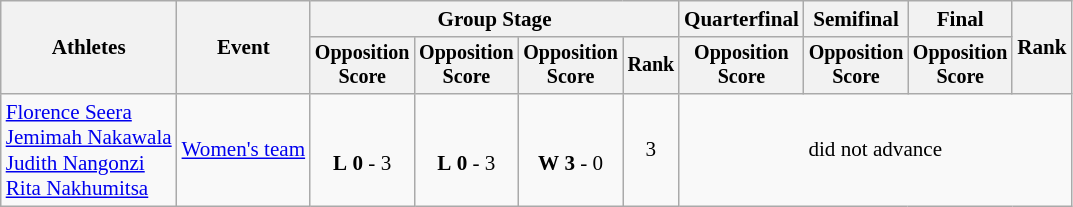<table class="wikitable" style="font-size:88%">
<tr>
<th rowspan=2>Athletes</th>
<th rowspan=2>Event</th>
<th colspan=4>Group Stage</th>
<th>Quarterfinal</th>
<th>Semifinal</th>
<th>Final</th>
<th rowspan=2>Rank</th>
</tr>
<tr style="font-size:95%">
<th>Opposition<br>Score</th>
<th>Opposition<br>Score</th>
<th>Opposition<br>Score</th>
<th>Rank</th>
<th>Opposition<br>Score</th>
<th>Opposition<br>Score</th>
<th>Opposition<br>Score</th>
</tr>
<tr align=center>
<td align=left><a href='#'>Florence Seera</a><br><a href='#'>Jemimah Nakawala</a><br><a href='#'>Judith Nangonzi</a><br><a href='#'>Rita Nakhumitsa</a></td>
<td align=left><a href='#'>Women's team</a></td>
<td><br><strong>L</strong> <strong>0</strong> - 3</td>
<td><br><strong>L</strong> <strong>0</strong> - 3</td>
<td><br><strong>W</strong> <strong>3</strong> - 0</td>
<td>3</td>
<td colspan=4>did not advance</td>
</tr>
</table>
